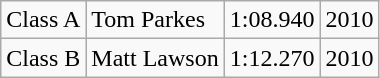<table class="wikitable">
<tr>
<td>Class A</td>
<td>Tom Parkes</td>
<td align="center">1:08.940</td>
<td align="center">2010</td>
</tr>
<tr>
<td>Class B</td>
<td>Matt Lawson</td>
<td align="center">1:12.270</td>
<td align="center">2010</td>
</tr>
</table>
